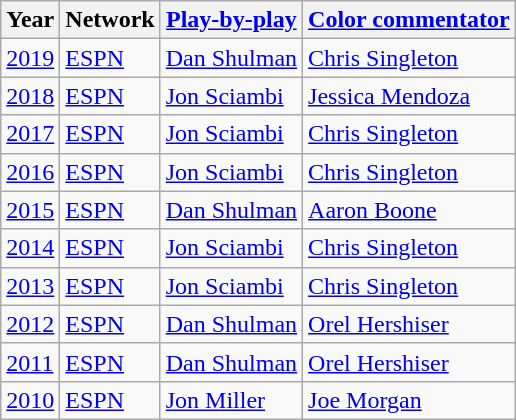<table class="wikitable">
<tr>
<th>Year</th>
<th>Network</th>
<th><a href='#'>Play-by-play</a></th>
<th><a href='#'>Color commentator</a></th>
</tr>
<tr>
<td><a href='#'>2019</a></td>
<td><a href='#'>ESPN</a></td>
<td><a href='#'>Dan Shulman</a></td>
<td><a href='#'>Chris Singleton</a></td>
</tr>
<tr>
<td><a href='#'>2018</a></td>
<td><a href='#'>ESPN</a></td>
<td><a href='#'>Jon Sciambi</a></td>
<td><a href='#'>Jessica Mendoza</a></td>
</tr>
<tr>
<td><a href='#'>2017</a></td>
<td><a href='#'>ESPN</a></td>
<td><a href='#'>Jon Sciambi</a></td>
<td><a href='#'>Chris Singleton</a></td>
</tr>
<tr>
<td><a href='#'>2016</a></td>
<td><a href='#'>ESPN</a></td>
<td><a href='#'>Jon Sciambi</a></td>
<td><a href='#'>Chris Singleton</a></td>
</tr>
<tr>
<td><a href='#'>2015</a></td>
<td><a href='#'>ESPN</a></td>
<td><a href='#'>Dan Shulman</a></td>
<td><a href='#'>Aaron Boone</a></td>
</tr>
<tr>
<td><a href='#'>2014</a></td>
<td><a href='#'>ESPN</a></td>
<td><a href='#'>Jon Sciambi</a></td>
<td><a href='#'>Chris Singleton</a></td>
</tr>
<tr>
<td><a href='#'>2013</a></td>
<td><a href='#'>ESPN</a></td>
<td><a href='#'>Jon Sciambi</a></td>
<td><a href='#'>Chris Singleton</a></td>
</tr>
<tr>
<td><a href='#'>2012</a></td>
<td><a href='#'>ESPN</a></td>
<td><a href='#'>Dan Shulman</a></td>
<td><a href='#'>Orel Hershiser</a></td>
</tr>
<tr>
<td><a href='#'>2011</a></td>
<td><a href='#'>ESPN</a></td>
<td><a href='#'>Dan Shulman</a></td>
<td><a href='#'>Orel Hershiser</a></td>
</tr>
<tr>
<td><a href='#'>2010</a></td>
<td><a href='#'>ESPN</a></td>
<td><a href='#'>Jon Miller</a></td>
<td><a href='#'>Joe Morgan</a></td>
</tr>
</table>
